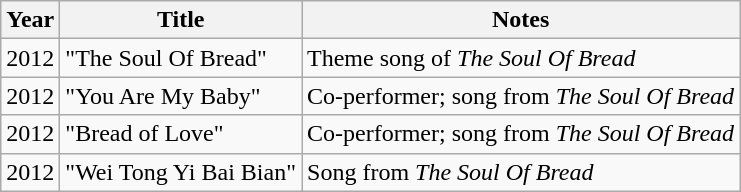<table class="wikitable sortable">
<tr>
<th>Year</th>
<th>Title</th>
<th class="unsortable">Notes</th>
</tr>
<tr>
<td>2012</td>
<td>"The Soul Of Bread"</td>
<td>Theme song of <em>The Soul Of Bread</em></td>
</tr>
<tr>
<td>2012</td>
<td>"You Are My Baby"</td>
<td>Co-performer; song from <em>The Soul Of Bread</em></td>
</tr>
<tr>
<td>2012</td>
<td>"Bread of Love"</td>
<td>Co-performer; song from <em>The Soul Of Bread</em></td>
</tr>
<tr>
<td>2012</td>
<td>"Wei Tong Yi Bai Bian"</td>
<td>Song from <em>The Soul Of Bread</em></td>
</tr>
</table>
